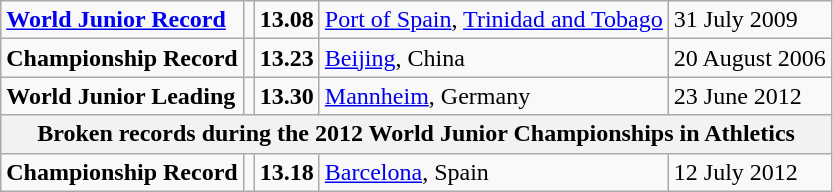<table class="wikitable">
<tr>
<td><strong><a href='#'>World Junior Record</a></strong></td>
<td></td>
<td><strong>13.08</strong></td>
<td><a href='#'>Port of Spain</a>, <a href='#'>Trinidad and Tobago</a></td>
<td>31 July 2009</td>
</tr>
<tr>
<td><strong>Championship Record</strong></td>
<td></td>
<td><strong>13.23</strong></td>
<td><a href='#'>Beijing</a>, China</td>
<td>20 August 2006</td>
</tr>
<tr>
<td><strong>World Junior Leading</strong></td>
<td></td>
<td><strong>13.30</strong></td>
<td><a href='#'>Mannheim</a>, Germany</td>
<td>23 June 2012</td>
</tr>
<tr>
<th colspan="5">Broken records during the 2012 World Junior Championships in Athletics</th>
</tr>
<tr>
<td><strong>Championship Record</strong></td>
<td></td>
<td><strong>13.18</strong></td>
<td><a href='#'>Barcelona</a>, Spain</td>
<td>12 July 2012</td>
</tr>
</table>
